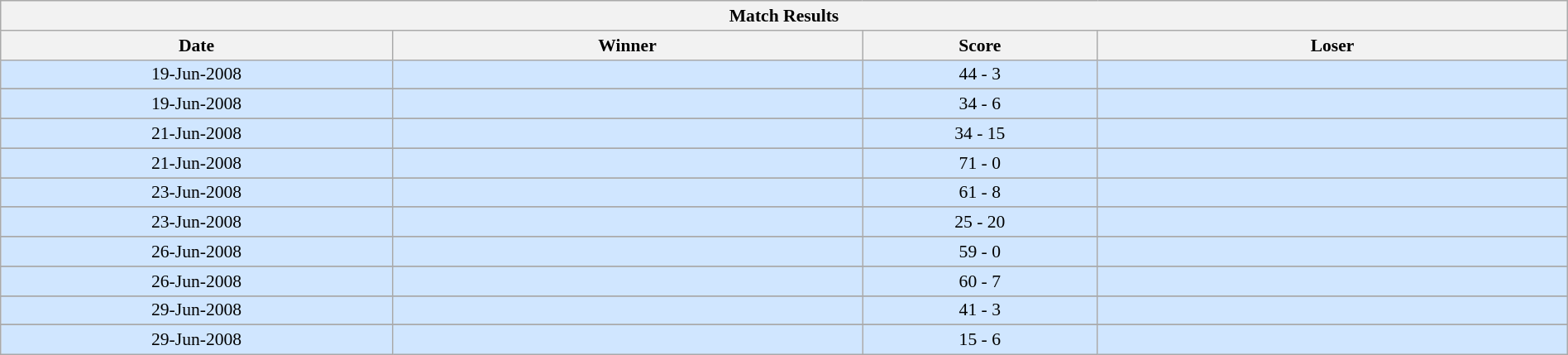<table class="wikitable" style="font-size:90%; width: 100%; text-align: center;">
<tr>
<th colspan=6>Match Results</th>
</tr>
<tr>
<th width=25%>Date</th>
<th width=30%>Winner</th>
<th width=15%>Score</th>
<th width=30%>Loser</th>
</tr>
<tr style="background: #D0E6FF;">
<td>19-Jun-2008</td>
<td align="right"><strong></strong></td>
<td>44 - 3</td>
<td align="left"></td>
</tr>
<tr>
</tr>
<tr style="background: #D0E6FF;">
<td>19-Jun-2008</td>
<td align="right"><strong></strong></td>
<td>34 - 6</td>
<td align="left"></td>
</tr>
<tr>
</tr>
<tr style="background: #D0E6FF;">
<td>21-Jun-2008</td>
<td align="right"><strong></strong></td>
<td>34 - 15</td>
<td align="left"></td>
</tr>
<tr>
</tr>
<tr style="background: #D0E6FF;">
<td>21-Jun-2008</td>
<td align="right"><strong></strong></td>
<td>71 - 0</td>
<td align="left"></td>
</tr>
<tr>
</tr>
<tr style="background: #D0E6FF;">
<td>23-Jun-2008</td>
<td align="right"><strong></strong></td>
<td>61 - 8</td>
<td align="left"></td>
</tr>
<tr>
</tr>
<tr style="background: #D0E6FF;">
<td>23-Jun-2008</td>
<td align="right"><strong></strong></td>
<td>25 - 20</td>
<td align="left"></td>
</tr>
<tr>
</tr>
<tr style="background: #D0E6FF;">
<td>26-Jun-2008</td>
<td align="right"><strong></strong></td>
<td>59 - 0</td>
<td align="left"></td>
</tr>
<tr>
</tr>
<tr style="background: #D0E6FF;">
<td>26-Jun-2008</td>
<td align="right"><strong></strong></td>
<td>60 - 7</td>
<td align="left"></td>
</tr>
<tr>
</tr>
<tr style="background: #D0E6FF;">
<td>29-Jun-2008</td>
<td align="right"><strong></strong></td>
<td>41 - 3</td>
<td align="left"></td>
</tr>
<tr>
</tr>
<tr style="background: #D0E6FF;">
<td>29-Jun-2008</td>
<td align="right"><strong></strong></td>
<td>15 - 6</td>
<td align="left"></td>
</tr>
</table>
